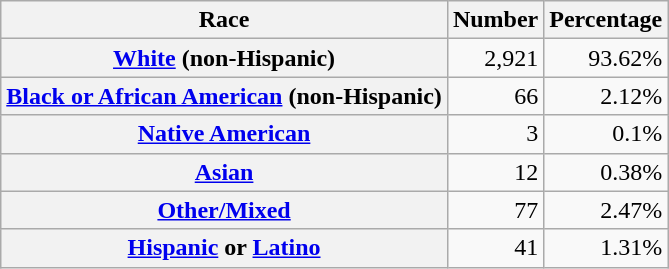<table class="wikitable" style="text-align:right">
<tr>
<th scope="col">Race</th>
<th scope="col">Number</th>
<th scope="col">Percentage</th>
</tr>
<tr>
<th scope="row"><a href='#'>White</a> (non-Hispanic)</th>
<td>2,921</td>
<td>93.62%</td>
</tr>
<tr>
<th scope="row"><a href='#'>Black or African American</a> (non-Hispanic)</th>
<td>66</td>
<td>2.12%</td>
</tr>
<tr>
<th scope="row"><a href='#'>Native American</a></th>
<td>3</td>
<td>0.1%</td>
</tr>
<tr>
<th scope="row"><a href='#'>Asian</a></th>
<td>12</td>
<td>0.38%</td>
</tr>
<tr>
<th scope="row"><a href='#'>Other/Mixed</a></th>
<td>77</td>
<td>2.47%</td>
</tr>
<tr>
<th scope="row"><a href='#'>Hispanic</a> or <a href='#'>Latino</a></th>
<td>41</td>
<td>1.31%</td>
</tr>
</table>
